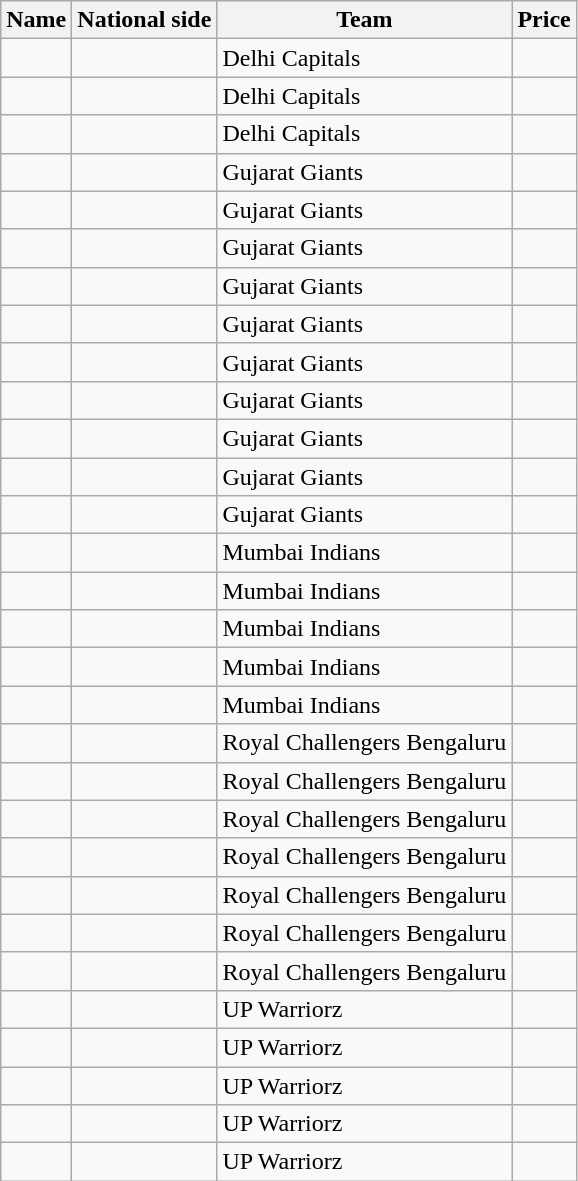<table class="wikitable sortable">
<tr>
<th>Name</th>
<th>National side</th>
<th>Team</th>
<th>Price</th>
</tr>
<tr>
<td></td>
<td></td>
<td>Delhi Capitals</td>
<td></td>
</tr>
<tr>
<td></td>
<td></td>
<td>Delhi Capitals</td>
<td></td>
</tr>
<tr>
<td></td>
<td></td>
<td>Delhi Capitals</td>
<td></td>
</tr>
<tr>
<td></td>
<td></td>
<td>Gujarat Giants</td>
<td></td>
</tr>
<tr>
<td></td>
<td></td>
<td>Gujarat Giants</td>
<td></td>
</tr>
<tr>
<td></td>
<td></td>
<td>Gujarat Giants</td>
<td></td>
</tr>
<tr>
<td></td>
<td></td>
<td>Gujarat Giants</td>
<td></td>
</tr>
<tr>
<td></td>
<td></td>
<td>Gujarat Giants</td>
<td></td>
</tr>
<tr>
<td></td>
<td></td>
<td>Gujarat Giants</td>
<td></td>
</tr>
<tr>
<td></td>
<td></td>
<td>Gujarat Giants</td>
<td></td>
</tr>
<tr>
<td></td>
<td></td>
<td>Gujarat Giants</td>
<td></td>
</tr>
<tr>
<td></td>
<td></td>
<td>Gujarat Giants</td>
<td></td>
</tr>
<tr>
<td></td>
<td></td>
<td>Gujarat Giants</td>
<td></td>
</tr>
<tr>
<td></td>
<td></td>
<td>Mumbai Indians</td>
<td></td>
</tr>
<tr>
<td></td>
<td></td>
<td>Mumbai Indians</td>
<td></td>
</tr>
<tr>
<td></td>
<td></td>
<td>Mumbai Indians</td>
<td></td>
</tr>
<tr>
<td></td>
<td></td>
<td>Mumbai Indians</td>
<td></td>
</tr>
<tr>
<td></td>
<td></td>
<td>Mumbai Indians</td>
<td></td>
</tr>
<tr>
<td></td>
<td></td>
<td>Royal Challengers Bengaluru</td>
<td></td>
</tr>
<tr>
<td></td>
<td></td>
<td>Royal Challengers Bengaluru</td>
<td></td>
</tr>
<tr>
<td></td>
<td></td>
<td>Royal Challengers Bengaluru</td>
<td></td>
</tr>
<tr>
<td></td>
<td></td>
<td>Royal Challengers Bengaluru</td>
<td></td>
</tr>
<tr>
<td></td>
<td></td>
<td>Royal Challengers Bengaluru</td>
<td></td>
</tr>
<tr>
<td></td>
<td></td>
<td>Royal Challengers Bengaluru</td>
<td></td>
</tr>
<tr>
<td></td>
<td></td>
<td>Royal Challengers Bengaluru</td>
<td></td>
</tr>
<tr>
<td></td>
<td></td>
<td>UP Warriorz</td>
<td></td>
</tr>
<tr>
<td></td>
<td></td>
<td>UP Warriorz</td>
<td></td>
</tr>
<tr>
<td></td>
<td></td>
<td>UP Warriorz</td>
<td></td>
</tr>
<tr>
<td></td>
<td></td>
<td>UP Warriorz</td>
<td></td>
</tr>
<tr>
<td></td>
<td></td>
<td>UP Warriorz</td>
<td></td>
</tr>
</table>
